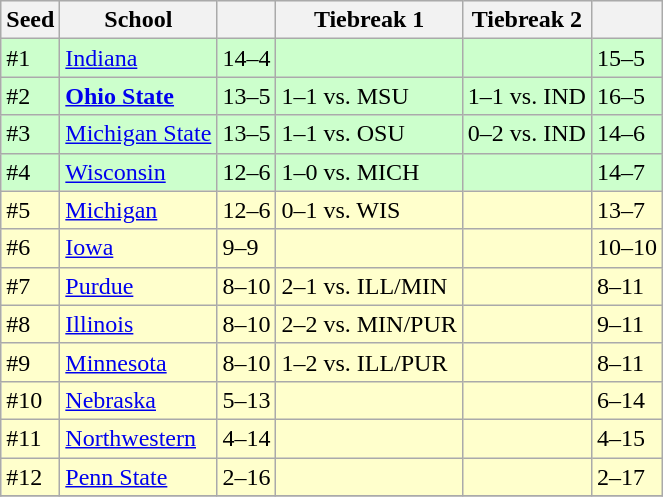<table class="wikitable">
<tr style="background:#efefef;">
<th>Seed</th>
<th>School</th>
<th></th>
<th>Tiebreak 1</th>
<th>Tiebreak 2</th>
<th></th>
</tr>
<tr style="background:#cfc;">
<td>#1</td>
<td><a href='#'>Indiana</a></td>
<td>14–4</td>
<td></td>
<td></td>
<td>15–5</td>
</tr>
<tr style="background:#cfc;">
<td>#2</td>
<td><strong><a href='#'>Ohio State</a></strong></td>
<td>13–5</td>
<td>1–1 vs. MSU</td>
<td>1–1 vs. IND</td>
<td>16–5</td>
</tr>
<tr style="background:#cfc;">
<td>#3</td>
<td><a href='#'>Michigan State</a></td>
<td>13–5</td>
<td>1–1 vs. OSU</td>
<td>0–2 vs. IND</td>
<td>14–6</td>
</tr>
<tr style="background:#cfc;">
<td>#4</td>
<td><a href='#'>Wisconsin</a></td>
<td>12–6</td>
<td>1–0 vs. MICH</td>
<td></td>
<td>14–7</td>
</tr>
<tr style="background:#ffc;">
<td>#5</td>
<td><a href='#'>Michigan</a></td>
<td>12–6</td>
<td>0–1 vs. WIS</td>
<td></td>
<td>13–7</td>
</tr>
<tr style="background:#ffc;">
<td>#6</td>
<td><a href='#'>Iowa</a></td>
<td>9–9</td>
<td></td>
<td></td>
<td>10–10</td>
</tr>
<tr style="background:#ffc;">
<td>#7</td>
<td><a href='#'>Purdue</a></td>
<td>8–10</td>
<td>2–1 vs. ILL/MIN</td>
<td></td>
<td>8–11</td>
</tr>
<tr style="background:#ffc;">
<td>#8</td>
<td><a href='#'>Illinois</a></td>
<td>8–10</td>
<td>2–2 vs. MIN/PUR</td>
<td></td>
<td>9–11</td>
</tr>
<tr style="background:#ffc;">
<td>#9</td>
<td><a href='#'>Minnesota</a></td>
<td>8–10</td>
<td>1–2 vs. ILL/PUR</td>
<td></td>
<td>8–11</td>
</tr>
<tr style="background:#ffc;">
<td>#10</td>
<td><a href='#'>Nebraska</a></td>
<td>5–13</td>
<td></td>
<td></td>
<td>6–14</td>
</tr>
<tr style="background:#ffc;">
<td>#11</td>
<td><a href='#'>Northwestern</a></td>
<td>4–14</td>
<td></td>
<td></td>
<td>4–15</td>
</tr>
<tr style="background:#ffc;">
<td>#12</td>
<td><a href='#'>Penn State</a></td>
<td>2–16</td>
<td></td>
<td></td>
<td>2–17</td>
</tr>
<tr>
</tr>
</table>
